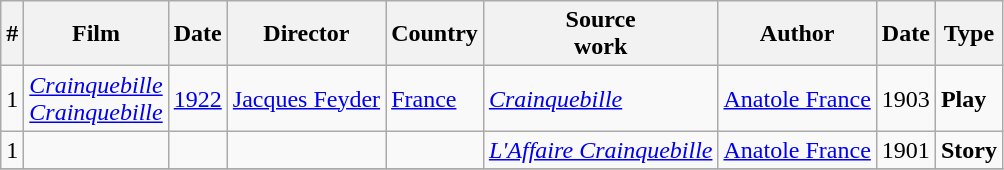<table class="wikitable">
<tr>
<th>#</th>
<th>Film</th>
<th>Date</th>
<th>Director</th>
<th>Country</th>
<th>Source<br>work</th>
<th>Author</th>
<th>Date</th>
<th>Type</th>
</tr>
<tr>
<td>1</td>
<td><em><a href='#'>Crainquebille</a></em><br><em><a href='#'>Crainquebille</a></em></td>
<td><a href='#'>1922</a></td>
<td><a href='#'>Jacques Feyder</a></td>
<td><a href='#'>France</a></td>
<td><em><a href='#'>Crainquebille</a></em></td>
<td><a href='#'>Anatole France</a></td>
<td>1903</td>
<td><strong>Play</strong></td>
</tr>
<tr>
<td>1</td>
<td></td>
<td></td>
<td></td>
<td></td>
<td><em><a href='#'>L'Affaire Crainquebille</a></em></td>
<td><a href='#'>Anatole France</a></td>
<td>1901</td>
<td><strong>Story</strong></td>
</tr>
<tr>
</tr>
</table>
